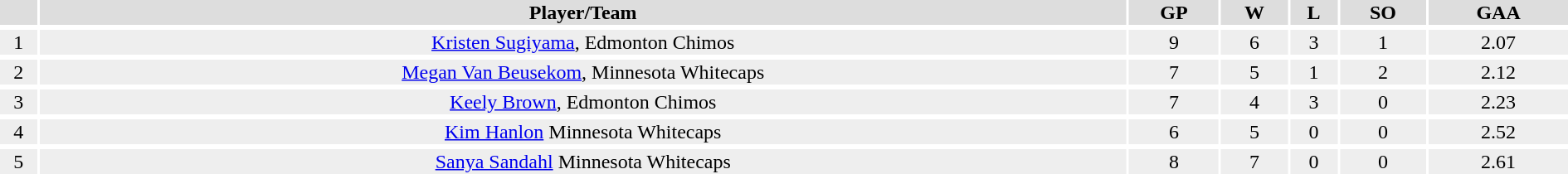<table width=100%>
<tr>
<th colspan=2></th>
</tr>
<tr bgcolor="#dddddd">
<th !width=10%></th>
<th !width=5%>Player/Team</th>
<th !width=5%>GP</th>
<th !width=5%>W</th>
<th !width=5%>L</th>
<th !width=5%>SO</th>
<th !width=5%>GAA</th>
</tr>
<tr>
</tr>
<tr bgcolor="#eeeeee">
<td align=center>1</td>
<td align=center><a href='#'>Kristen Sugiyama</a>, Edmonton Chimos</td>
<td align=center>9</td>
<td align=center>6</td>
<td align=center>3</td>
<td align=center>1</td>
<td align=center>2.07</td>
</tr>
<tr>
</tr>
<tr bgcolor="#eeeeee">
<td align=center>2</td>
<td align=center><a href='#'>Megan Van Beusekom</a>, Minnesota Whitecaps</td>
<td align=center>7</td>
<td align=center>5</td>
<td align=center>1</td>
<td align=center>2</td>
<td align=center>2.12</td>
</tr>
<tr>
</tr>
<tr bgcolor="#eeeeee">
<td align=center>3</td>
<td align=center><a href='#'>Keely Brown</a>, Edmonton Chimos</td>
<td align=center>7</td>
<td align=center>4</td>
<td align=center>3</td>
<td align=center>0</td>
<td align=center>2.23</td>
</tr>
<tr>
</tr>
<tr bgcolor="#eeeeee">
<td align=center>4</td>
<td align=center><a href='#'>Kim Hanlon</a> Minnesota Whitecaps</td>
<td align=center>6</td>
<td align=center>5</td>
<td align=center>0</td>
<td align=center>0</td>
<td align=center>2.52</td>
</tr>
<tr>
</tr>
<tr bgcolor="#eeeeee">
<td align=center>5</td>
<td align=center><a href='#'>Sanya Sandahl</a> Minnesota Whitecaps</td>
<td align=center>8</td>
<td align=center>7</td>
<td align=center>0</td>
<td align=center>0</td>
<td align=center>2.61</td>
</tr>
<tr>
</tr>
</table>
